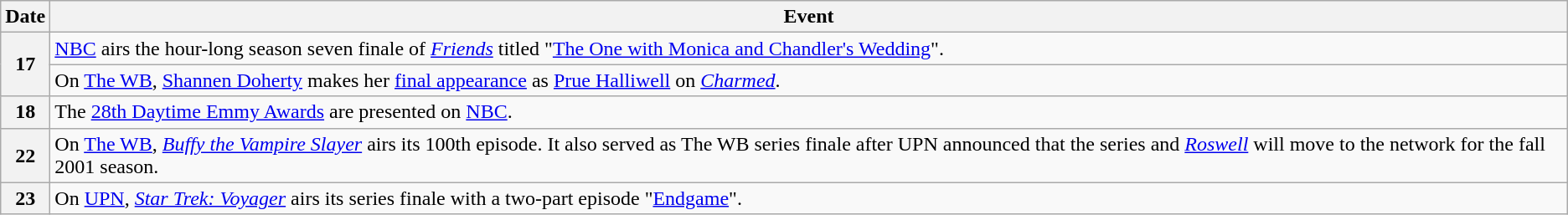<table class="wikitable">
<tr>
<th>Date</th>
<th>Event</th>
</tr>
<tr>
<th rowspan="2">17</th>
<td><a href='#'>NBC</a> airs the hour-long season seven finale of <em><a href='#'>Friends</a></em> titled "<a href='#'>The One with Monica and Chandler's Wedding</a>".</td>
</tr>
<tr>
<td>On <a href='#'>The WB</a>, <a href='#'>Shannen Doherty</a> makes her <a href='#'>final appearance</a> as <a href='#'>Prue Halliwell</a> on <em><a href='#'>Charmed</a></em>.</td>
</tr>
<tr>
<th>18</th>
<td>The <a href='#'>28th Daytime Emmy Awards</a> are presented on <a href='#'>NBC</a>.</td>
</tr>
<tr>
<th>22</th>
<td>On <a href='#'>The WB</a>, <em><a href='#'>Buffy the Vampire Slayer</a></em> airs its 100th episode. It also served as The WB series finale after UPN announced that the series and <em><a href='#'>Roswell</a></em> will move to the network for the fall 2001 season.</td>
</tr>
<tr>
<th>23</th>
<td>On <a href='#'>UPN</a>, <em><a href='#'>Star Trek: Voyager</a></em> airs its series finale with a two-part episode "<a href='#'>Endgame</a>".</td>
</tr>
</table>
